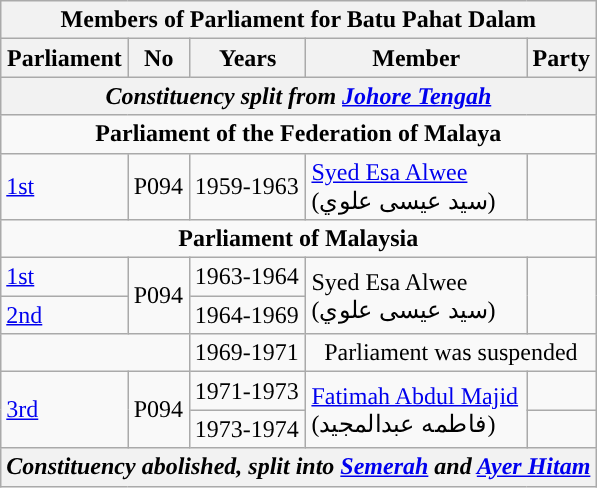<table class=wikitable>
<tr>
<th colspan="5">Members of Parliament for Batu Pahat Dalam</th>
</tr>
<tr>
<th>Parliament</th>
<th>No</th>
<th>Years</th>
<th>Member</th>
<th>Party</th>
</tr>
<tr>
<th colspan="5" align="center"><em>Constituency split from <a href='#'>Johore Tengah</a></em></th>
</tr>
<tr>
<td colspan="5" align="center"><strong>Parliament of the Federation of Malaya</strong></td>
</tr>
<tr>
<td><a href='#'>1st</a></td>
<td>P094</td>
<td>1959-1963</td>
<td><a href='#'>Syed Esa Alwee</a> <br> (سيد عيسى علوي)</td>
<td></td>
</tr>
<tr>
<td colspan="5" align="center"><strong>Parliament of Malaysia</strong></td>
</tr>
<tr>
<td><a href='#'>1st</a></td>
<td rowspan="2">P094</td>
<td>1963-1964</td>
<td rowspan=2>Syed Esa Alwee  <br>(سيد عيسى علوي)</td>
<td rowspan=2></td>
</tr>
<tr>
<td><a href='#'>2nd</a></td>
<td>1964-1969</td>
</tr>
<tr>
<td colspan="2"></td>
<td>1969-1971</td>
<td colspan=2 align=center>Parliament was suspended</td>
</tr>
<tr>
<td rowspan=2><a href='#'>3rd</a></td>
<td rowspan="2">P094</td>
<td>1971-1973</td>
<td rowspan=2><a href='#'>Fatimah Abdul Majid</a> <br> (فاطمه عبدالمجيد)</td>
<td></td>
</tr>
<tr>
<td>1973-1974</td>
<td></td>
</tr>
<tr>
<th colspan="5" align="center"><em>Constituency abolished, split into <a href='#'>Semerah</a> and <a href='#'>Ayer Hitam</a></em></th>
</tr>
</table>
